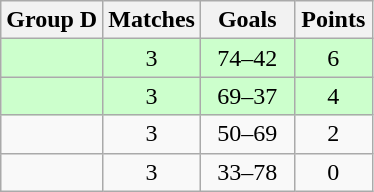<table class="wikitable" style="text-align:center;">
<tr>
<th>Group D</th>
<th width="45px">Matches</th>
<th width="55px">Goals</th>
<th width="45px">Points</th>
</tr>
<tr bgcolor="#ccffcc">
<td align="left"></td>
<td>3</td>
<td>74–42</td>
<td>6</td>
</tr>
<tr bgcolor="#ccffcc">
<td align="left"></td>
<td>3</td>
<td>69–37</td>
<td>4</td>
</tr>
<tr>
<td align="left"></td>
<td>3</td>
<td>50–69</td>
<td>2</td>
</tr>
<tr>
<td align="left"></td>
<td>3</td>
<td>33–78</td>
<td>0</td>
</tr>
</table>
